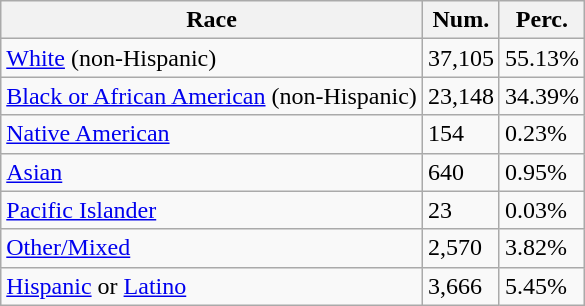<table class="wikitable">
<tr>
<th>Race</th>
<th>Num.</th>
<th>Perc.</th>
</tr>
<tr>
<td><a href='#'>White</a> (non-Hispanic)</td>
<td>37,105</td>
<td>55.13%</td>
</tr>
<tr>
<td><a href='#'>Black or African American</a> (non-Hispanic)</td>
<td>23,148</td>
<td>34.39%</td>
</tr>
<tr>
<td><a href='#'>Native American</a></td>
<td>154</td>
<td>0.23%</td>
</tr>
<tr>
<td><a href='#'>Asian</a></td>
<td>640</td>
<td>0.95%</td>
</tr>
<tr>
<td><a href='#'>Pacific Islander</a></td>
<td>23</td>
<td>0.03%</td>
</tr>
<tr>
<td><a href='#'>Other/Mixed</a></td>
<td>2,570</td>
<td>3.82%</td>
</tr>
<tr>
<td><a href='#'>Hispanic</a> or <a href='#'>Latino</a></td>
<td>3,666</td>
<td>5.45%</td>
</tr>
</table>
